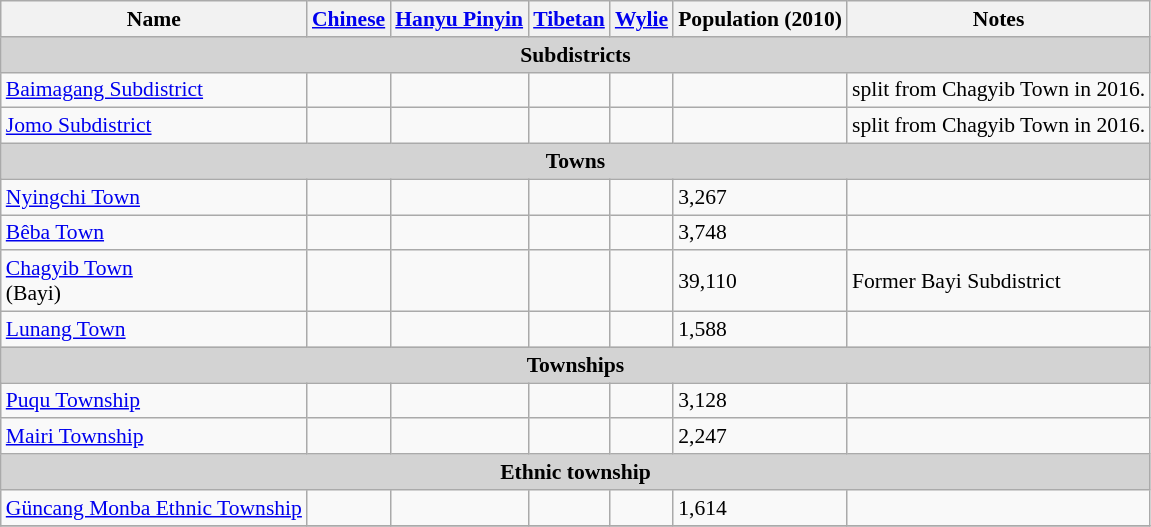<table class="wikitable"  style="font-size:90%;" align=center>
<tr>
<th>Name</th>
<th><a href='#'>Chinese</a></th>
<th><a href='#'>Hanyu Pinyin</a></th>
<th><a href='#'>Tibetan</a></th>
<th><a href='#'>Wylie</a></th>
<th>Population (2010)</th>
<th>Notes</th>
</tr>
<tr --------->
<td colspan="7"  style="text-align:center; background:#d3d3d3;"><strong>Subdistricts</strong></td>
</tr>
<tr --------->
<td><a href='#'>Baimagang Subdistrict</a></td>
<td></td>
<td></td>
<td></td>
<td></td>
<td></td>
<td>split from Chagyib Town in 2016.</td>
</tr>
<tr>
<td><a href='#'>Jomo Subdistrict</a></td>
<td></td>
<td></td>
<td></td>
<td></td>
<td></td>
<td>split from Chagyib Town in 2016.</td>
</tr>
<tr --------->
<td colspan="7"  style="text-align:center; background:#d3d3d3;"><strong>Towns</strong></td>
</tr>
<tr --------->
<td><a href='#'>Nyingchi Town</a></td>
<td></td>
<td></td>
<td></td>
<td></td>
<td>3,267</td>
<td></td>
</tr>
<tr>
<td><a href='#'>Bêba Town</a></td>
<td></td>
<td></td>
<td></td>
<td></td>
<td>3,748</td>
<td></td>
</tr>
<tr>
<td><a href='#'>Chagyib Town</a><br>(Bayi)</td>
<td></td>
<td></td>
<td></td>
<td></td>
<td>39,110</td>
<td>Former Bayi Subdistrict</td>
</tr>
<tr>
<td><a href='#'>Lunang Town</a></td>
<td></td>
<td></td>
<td></td>
<td></td>
<td>1,588</td>
<td></td>
</tr>
<tr --------->
<td colspan="7"  style="text-align:center; background:#d3d3d3;"><strong>Townships</strong></td>
</tr>
<tr --------->
<td><a href='#'>Puqu Township</a></td>
<td></td>
<td></td>
<td></td>
<td></td>
<td>3,128</td>
<td></td>
</tr>
<tr>
<td><a href='#'>Mairi Township</a></td>
<td></td>
<td></td>
<td></td>
<td></td>
<td>2,247</td>
<td></td>
</tr>
<tr --------->
<td colspan="7"  style="text-align:center; background:#d3d3d3;"><strong>Ethnic township</strong></td>
</tr>
<tr --------->
<td><a href='#'>Güncang Monba Ethnic Township</a></td>
<td></td>
<td></td>
<td></td>
<td></td>
<td>1,614</td>
<td></td>
</tr>
<tr>
</tr>
</table>
